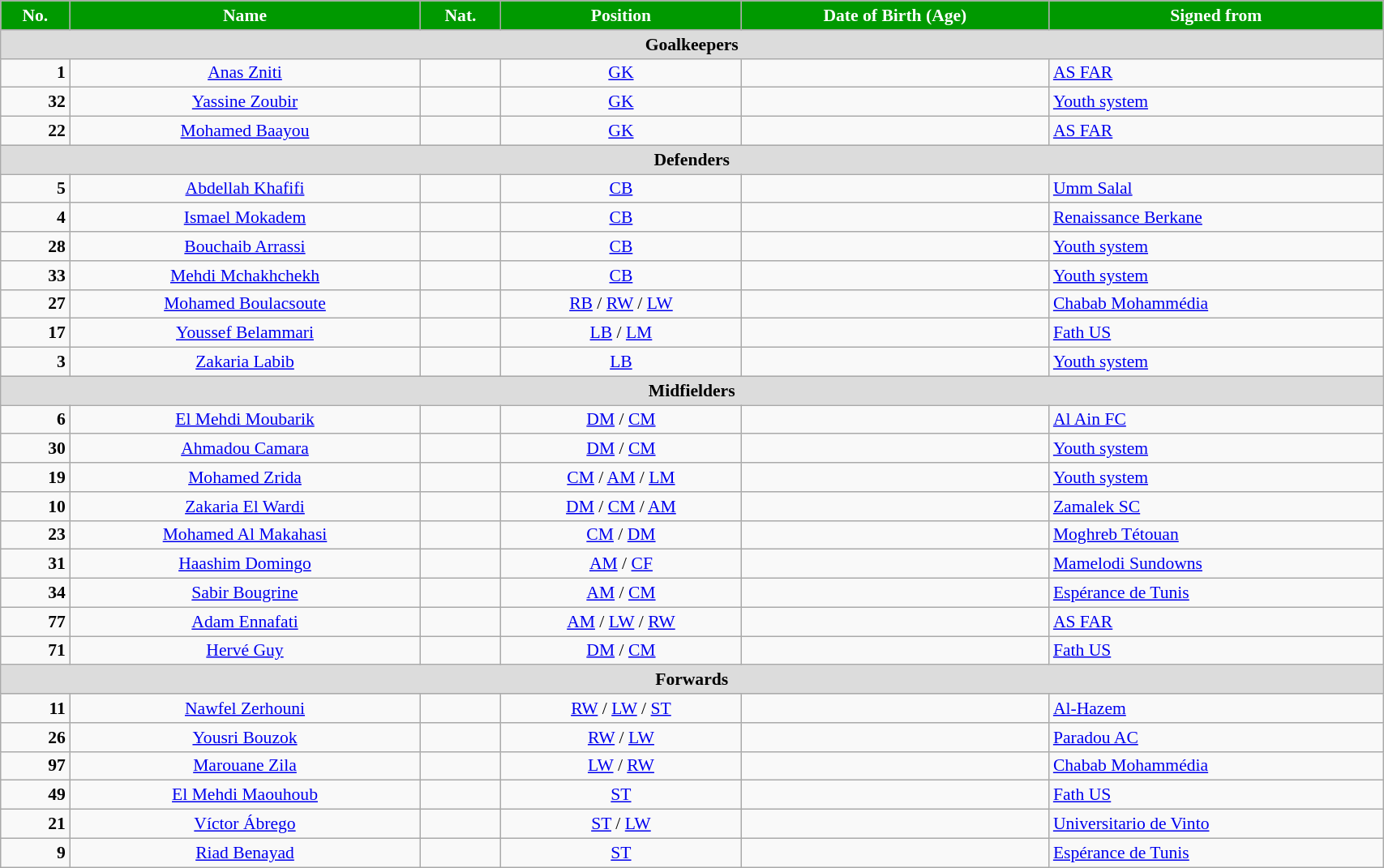<table class="wikitable" style="text-align:center; font-size:90%; width:90%">
<tr>
<th style="background:#009900; color:white;" text-align:center;">No.</th>
<th style="background:#009900; color:white;" text-align:center;">Name</th>
<th style="background:#009900; color:white;" text-align:center;">Nat.</th>
<th style="background:#009900; color:white;" text-align:center;">Position</th>
<th style="background:#009900; color:white;" text-align:center;">Date of Birth (Age)</th>
<th style="background:#009900; color:white;" text-align:center;">Signed from</th>
</tr>
<tr>
<th colspan="6" style="background:#DCDCDC; text-align:center;">Goalkeepers</th>
</tr>
<tr>
<td style="text-align:right"><strong>1</strong></td>
<td><a href='#'>Anas Zniti</a></td>
<td></td>
<td><a href='#'>GK</a></td>
<td></td>
<td style="text-align:left"> <a href='#'>AS FAR</a></td>
</tr>
<tr>
<td style="text-align:right"><strong>32</strong></td>
<td><a href='#'>Yassine Zoubir</a></td>
<td></td>
<td><a href='#'>GK</a></td>
<td></td>
<td style="text-align:left"> <a href='#'>Youth system</a></td>
</tr>
<tr>
<td style="text-align:right"><strong>22</strong></td>
<td><a href='#'>Mohamed Baayou</a></td>
<td></td>
<td><a href='#'>GK</a></td>
<td></td>
<td style="text-align:left"> <a href='#'>AS FAR</a></td>
</tr>
<tr>
<th colspan="6" style="background:#DCDCDC; text-align:center;">Defenders</th>
</tr>
<tr>
<td style="text-align:right"><strong>5</strong></td>
<td><a href='#'>Abdellah Khafifi</a></td>
<td></td>
<td><a href='#'>CB</a></td>
<td></td>
<td style="text-align:left"> <a href='#'>Umm Salal</a></td>
</tr>
<tr>
<td style="text-align:right"><strong>4</strong></td>
<td><a href='#'>Ismael Mokadem</a></td>
<td></td>
<td><a href='#'>CB</a></td>
<td></td>
<td style="text-align:left"> <a href='#'>Renaissance Berkane</a></td>
</tr>
<tr>
<td style="text-align:right"><strong>28</strong></td>
<td><a href='#'>Bouchaib Arrassi</a></td>
<td></td>
<td><a href='#'>CB</a></td>
<td></td>
<td style="text-align:left"> <a href='#'>Youth system</a></td>
</tr>
<tr>
<td style="text-align:right"><strong>33</strong></td>
<td><a href='#'>Mehdi Mchakhchekh</a></td>
<td></td>
<td><a href='#'>CB</a></td>
<td></td>
<td style="text-align:left"> <a href='#'>Youth system</a></td>
</tr>
<tr>
<td style="text-align:right"><strong>27</strong></td>
<td><a href='#'>Mohamed Boulacsoute</a></td>
<td></td>
<td><a href='#'>RB</a> / <a href='#'>RW</a> / <a href='#'>LW</a></td>
<td></td>
<td style="text-align:left"> <a href='#'>Chabab Mohammédia</a></td>
</tr>
<tr>
<td style="text-align:right"><strong>17</strong></td>
<td><a href='#'>Youssef Belammari</a></td>
<td></td>
<td><a href='#'>LB</a> / <a href='#'>LM</a></td>
<td></td>
<td style="text-align:left"> <a href='#'>Fath US</a></td>
</tr>
<tr>
<td style="text-align:right"><strong>3</strong></td>
<td><a href='#'>Zakaria Labib</a></td>
<td></td>
<td><a href='#'>LB</a></td>
<td></td>
<td style="text-align:left"> <a href='#'>Youth system</a></td>
</tr>
<tr>
<th colspan="6" style="background:#DCDCDC; text-align:center;">Midfielders</th>
</tr>
<tr>
<td style="text-align:right"><strong>6</strong></td>
<td><a href='#'>El Mehdi Moubarik</a></td>
<td></td>
<td><a href='#'>DM</a> / <a href='#'>CM</a></td>
<td></td>
<td style="text-align:left"> <a href='#'>Al Ain FC</a></td>
</tr>
<tr>
<td style="text-align:right"><strong>30</strong></td>
<td><a href='#'>Ahmadou Camara</a></td>
<td></td>
<td><a href='#'>DM</a> / <a href='#'>CM</a></td>
<td></td>
<td style="text-align:left"> <a href='#'>Youth system</a></td>
</tr>
<tr>
<td style="text-align:right"><strong>19</strong></td>
<td><a href='#'>Mohamed Zrida</a></td>
<td></td>
<td><a href='#'>CM</a> / <a href='#'>AM</a> / <a href='#'>LM</a></td>
<td></td>
<td style="text-align:left"> <a href='#'>Youth system</a></td>
</tr>
<tr>
<td style="text-align:right"><strong>10</strong></td>
<td><a href='#'>Zakaria El Wardi</a></td>
<td></td>
<td><a href='#'>DM</a> / <a href='#'>CM</a> / <a href='#'>AM</a></td>
<td></td>
<td style="text-align:left"> <a href='#'>Zamalek SC</a></td>
</tr>
<tr>
<td style="text-align:right"><strong>23</strong></td>
<td><a href='#'>Mohamed Al Makahasi</a></td>
<td></td>
<td><a href='#'>CM</a> / <a href='#'>DM</a></td>
<td></td>
<td style="text-align:left"> <a href='#'>Moghreb Tétouan</a></td>
</tr>
<tr>
<td style="text-align:right"><strong>31</strong></td>
<td><a href='#'>Haashim Domingo</a></td>
<td></td>
<td><a href='#'>AM</a> / <a href='#'>CF</a></td>
<td></td>
<td style="text-align:left"> <a href='#'>Mamelodi Sundowns</a></td>
</tr>
<tr>
<td style="text-align:right"><strong>34</strong></td>
<td><a href='#'>Sabir Bougrine</a></td>
<td></td>
<td><a href='#'>AM</a> / <a href='#'>CM</a></td>
<td></td>
<td style="text-align:left"> <a href='#'>Espérance de Tunis</a></td>
</tr>
<tr>
<td style="text-align:right"><strong>77</strong></td>
<td><a href='#'>Adam Ennafati</a></td>
<td></td>
<td><a href='#'>AM</a> / <a href='#'>LW</a> / <a href='#'>RW</a></td>
<td></td>
<td style="text-align:left"> <a href='#'>AS FAR</a></td>
</tr>
<tr>
<td style="text-align:right"><strong>71</strong></td>
<td><a href='#'>Hervé Guy</a></td>
<td></td>
<td><a href='#'>DM</a> / <a href='#'>CM</a></td>
<td></td>
<td style="text-align:left"> <a href='#'>Fath US</a></td>
</tr>
<tr>
<th colspan="6" style="background:#DCDCDC; text-align:center;">Forwards</th>
</tr>
<tr>
<td style="text-align:right"><strong>11</strong></td>
<td><a href='#'>Nawfel Zerhouni</a></td>
<td></td>
<td><a href='#'>RW</a> / <a href='#'>LW</a> / <a href='#'>ST</a></td>
<td></td>
<td style="text-align:left"> <a href='#'>Al-Hazem</a></td>
</tr>
<tr>
<td style="text-align:right"><strong>26</strong></td>
<td><a href='#'>Yousri Bouzok</a></td>
<td></td>
<td><a href='#'>RW</a> / <a href='#'>LW</a></td>
<td></td>
<td style="text-align:left"> <a href='#'>Paradou AC</a></td>
</tr>
<tr>
<td style="text-align:right"><strong>97</strong></td>
<td><a href='#'>Marouane Zila</a></td>
<td></td>
<td><a href='#'>LW</a> / <a href='#'>RW</a></td>
<td></td>
<td style="text-align:left"> <a href='#'>Chabab Mohammédia</a></td>
</tr>
<tr>
<td style="text-align:right"><strong>49</strong></td>
<td><a href='#'>El Mehdi Maouhoub</a></td>
<td></td>
<td><a href='#'>ST</a></td>
<td></td>
<td style="text-align:left"> <a href='#'>Fath US</a></td>
</tr>
<tr>
<td style="text-align:right"><strong>21</strong></td>
<td><a href='#'>Víctor Ábrego</a></td>
<td></td>
<td><a href='#'>ST</a> / <a href='#'>LW</a></td>
<td></td>
<td style="text-align:left"> <a href='#'>Universitario de Vinto</a></td>
</tr>
<tr>
<td style="text-align:right"><strong>9</strong></td>
<td><a href='#'>Riad Benayad</a></td>
<td></td>
<td><a href='#'>ST</a></td>
<td></td>
<td style="text-align:left"> <a href='#'>Espérance de Tunis</a></td>
</tr>
</table>
